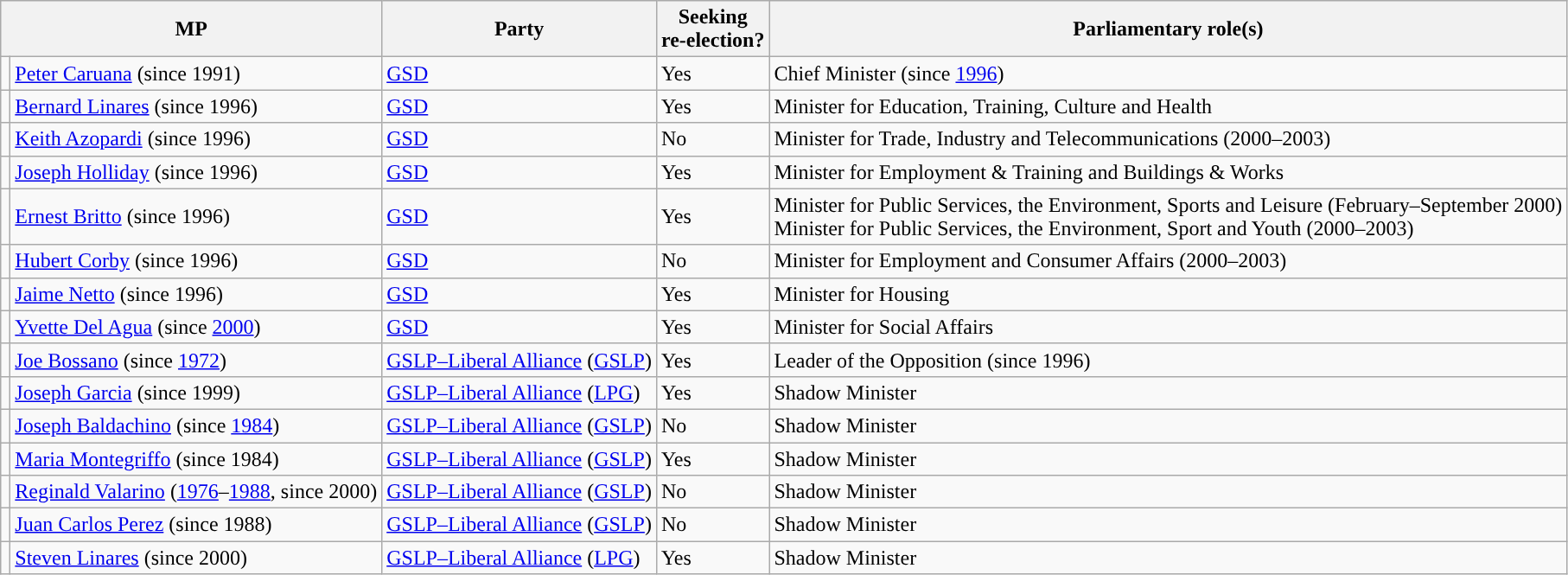<table class=wikitable>
<tr>
<th colspan=2>MP</th>
<th>Party</th>
<th>Seeking<br>re-election?</th>
<th>Parliamentary role(s)</th>
</tr>
<tr>
<td style="background-color: "></td>
<td><a href='#'>Peter Caruana</a> (since 1991)</td>
<td><a href='#'>GSD</a></td>
<td>Yes</td>
<td>Chief Minister (since <a href='#'>1996</a>)</td>
</tr>
<tr>
<td style="background-color: "></td>
<td><a href='#'>Bernard Linares</a> (since 1996)</td>
<td><a href='#'>GSD</a></td>
<td>Yes</td>
<td>Minister for Education, Training, Culture and Health</td>
</tr>
<tr>
<td style="background-color: "></td>
<td><a href='#'>Keith Azopardi</a> (since 1996)</td>
<td><a href='#'>GSD</a></td>
<td>No</td>
<td>Minister for Trade, Industry and Telecommunications (2000–2003)</td>
</tr>
<tr>
<td style="background-color: "></td>
<td><a href='#'>Joseph Holliday</a> (since 1996)</td>
<td><a href='#'>GSD</a></td>
<td>Yes</td>
<td>Minister for Employment & Training and Buildings & Works</td>
</tr>
<tr>
<td style="background-color: "></td>
<td><a href='#'>Ernest Britto</a> (since 1996)</td>
<td><a href='#'>GSD</a></td>
<td>Yes</td>
<td>Minister for Public Services, the Environment, Sports and Leisure (February–September 2000)<br>Minister for Public Services, the Environment, Sport and Youth (2000–2003)</td>
</tr>
<tr>
<td style="background-color: "></td>
<td><a href='#'>Hubert Corby</a> (since 1996)</td>
<td><a href='#'>GSD</a></td>
<td>No</td>
<td>Minister for Employment and Consumer Affairs (2000–2003)</td>
</tr>
<tr>
<td style="background-color: "></td>
<td><a href='#'>Jaime Netto</a> (since 1996)</td>
<td><a href='#'>GSD</a></td>
<td>Yes</td>
<td>Minister for Housing</td>
</tr>
<tr>
<td style="background-color: "></td>
<td><a href='#'>Yvette Del Agua</a> (since <a href='#'>2000</a>)</td>
<td><a href='#'>GSD</a></td>
<td>Yes</td>
<td>Minister for Social Affairs</td>
</tr>
<tr>
<td style="background-color: "></td>
<td><a href='#'>Joe Bossano</a> (since <a href='#'>1972</a>)</td>
<td><a href='#'>GSLP–Liberal Alliance</a> (<a href='#'>GSLP</a>)</td>
<td>Yes</td>
<td>Leader of the Opposition (since 1996)</td>
</tr>
<tr>
<td style="background-color: "></td>
<td><a href='#'>Joseph Garcia</a> (since 1999)</td>
<td><a href='#'>GSLP–Liberal Alliance</a> (<a href='#'>LPG</a>)</td>
<td>Yes</td>
<td>Shadow Minister</td>
</tr>
<tr>
<td style="background-color: "></td>
<td><a href='#'>Joseph Baldachino</a> (since <a href='#'>1984</a>)</td>
<td><a href='#'>GSLP–Liberal Alliance</a> (<a href='#'>GSLP</a>)</td>
<td>No</td>
<td>Shadow Minister</td>
</tr>
<tr>
<td style="background-color: "></td>
<td><a href='#'>Maria Montegriffo</a> (since 1984)</td>
<td><a href='#'>GSLP–Liberal Alliance</a> (<a href='#'>GSLP</a>)</td>
<td>Yes</td>
<td>Shadow Minister</td>
</tr>
<tr>
<td style="background-color: "></td>
<td><a href='#'>Reginald Valarino</a> (<a href='#'>1976</a>–<a href='#'>1988</a>, since 2000)</td>
<td><a href='#'>GSLP–Liberal Alliance</a> (<a href='#'>GSLP</a>)</td>
<td>No</td>
<td>Shadow Minister</td>
</tr>
<tr>
<td style="background-color: "></td>
<td><a href='#'>Juan Carlos Perez</a> (since 1988)</td>
<td><a href='#'>GSLP–Liberal Alliance</a> (<a href='#'>GSLP</a>)</td>
<td>No</td>
<td>Shadow Minister</td>
</tr>
<tr>
<td style="background-color: "></td>
<td><a href='#'>Steven Linares</a> (since 2000)</td>
<td><a href='#'>GSLP–Liberal Alliance</a> (<a href='#'>LPG</a>)</td>
<td>Yes</td>
<td>Shadow Minister</td>
</tr>
</table>
